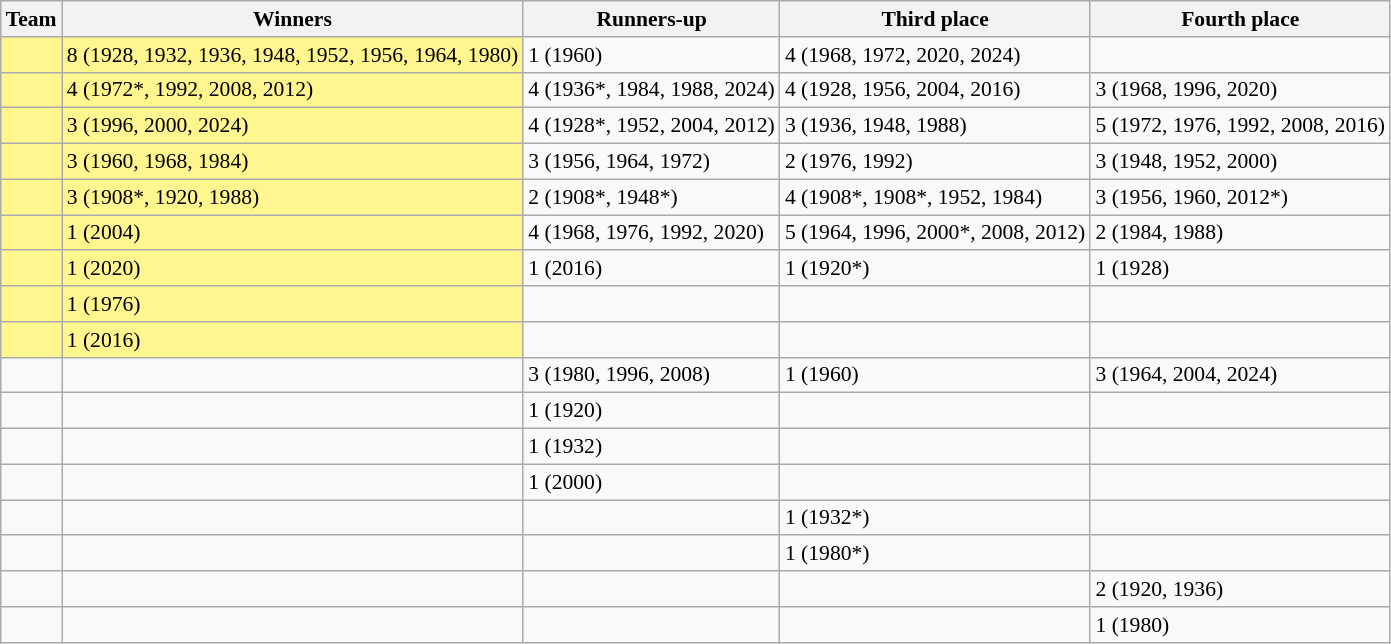<table class="wikitable" style="font-size:90%;">
<tr>
<th>Team</th>
<th>Winners</th>
<th>Runners-up</th>
<th>Third place</th>
<th>Fourth place</th>
</tr>
<tr>
<td style=background:#FFF68F></td>
<td style=background:#FFF68F>8 (1928, 1932, 1936, 1948, 1952, 1956, 1964, 1980)</td>
<td>1 (1960)</td>
<td>4 (1968, 1972, 2020, 2024)</td>
<td></td>
</tr>
<tr>
<td style=background:#FFF68F></td>
<td style=background:#FFF68F>4 (1972*, 1992, 2008, 2012)</td>
<td>4 (1936*, 1984, 1988, 2024)</td>
<td>4 (1928, 1956, 2004, 2016)</td>
<td>3 (1968, 1996, 2020)</td>
</tr>
<tr>
<td style=background:#FFF68F></td>
<td style=background:#FFF68F>3 (1996, 2000, 2024)</td>
<td>4 (1928*, 1952, 2004, 2012)</td>
<td>3 (1936, 1948, 1988)</td>
<td>5 (1972, 1976, 1992, 2008, 2016)</td>
</tr>
<tr>
<td style=background:#FFF68F></td>
<td style=background:#FFF68F>3 (1960, 1968, 1984)</td>
<td>3 (1956, 1964, 1972)</td>
<td>2 (1976, 1992)</td>
<td>3 (1948, 1952, 2000)</td>
</tr>
<tr>
<td style=background:#FFF68F></td>
<td style=background:#FFF68F>3 (1908*, 1920, 1988)</td>
<td>2 (1908*, 1948*)</td>
<td>4 (1908*, 1908*, 1952, 1984)</td>
<td>3 (1956, 1960, 2012*)</td>
</tr>
<tr>
<td style=background:#FFF68F></td>
<td style=background:#FFF68F>1 (2004)</td>
<td>4 (1968, 1976, 1992, 2020)</td>
<td>5 (1964, 1996, 2000*, 2008, 2012)</td>
<td>2 (1984, 1988)</td>
</tr>
<tr>
<td style=background:#FFF68F></td>
<td style=background:#FFF68F>1 (2020)</td>
<td>1 (2016)</td>
<td>1 (1920*)</td>
<td>1 (1928)</td>
</tr>
<tr>
<td style=background:#FFF68F></td>
<td style=background:#FFF68F>1 (1976)</td>
<td></td>
<td></td>
<td></td>
</tr>
<tr>
<td style=background:#FFF68F></td>
<td style=background:#FFF68F>1 (2016)</td>
<td></td>
<td></td>
<td></td>
</tr>
<tr>
<td></td>
<td></td>
<td>3 (1980, 1996, 2008)</td>
<td>1 (1960)</td>
<td>3 (1964, 2004, 2024)</td>
</tr>
<tr>
<td></td>
<td></td>
<td>1 (1920)</td>
<td></td>
<td></td>
</tr>
<tr>
<td></td>
<td></td>
<td>1 (1932)</td>
<td></td>
<td></td>
</tr>
<tr>
<td></td>
<td></td>
<td>1 (2000)</td>
<td></td>
<td></td>
</tr>
<tr>
<td></td>
<td></td>
<td></td>
<td>1 (1932*)</td>
<td></td>
</tr>
<tr>
<td></td>
<td></td>
<td></td>
<td>1 (1980*)</td>
<td></td>
</tr>
<tr>
<td></td>
<td></td>
<td></td>
<td></td>
<td>2 (1920, 1936)</td>
</tr>
<tr>
<td></td>
<td></td>
<td></td>
<td></td>
<td>1 (1980)</td>
</tr>
</table>
